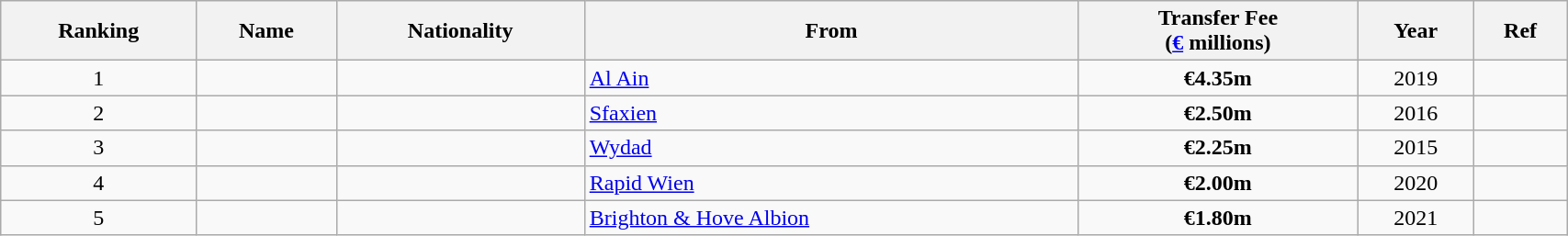<table class="wikitable sortable" style="text-align: center; width:90%">
<tr>
<th>Ranking</th>
<th>Name</th>
<th>Nationality</th>
<th>From</th>
<th>Transfer Fee<br>(<a href='#'>€</a> millions)</th>
<th>Year</th>
<th scope="col" class="unsortable">Ref</th>
</tr>
<tr>
<td>1</td>
<td></td>
<td align=left></td>
<td align=left> <a href='#'>Al Ain</a></td>
<td><strong>€4.35m</strong></td>
<td>2019</td>
<td></td>
</tr>
<tr>
<td>2</td>
<td></td>
<td align=left></td>
<td align=left> <a href='#'>Sfaxien</a></td>
<td><strong>€2.50m</strong></td>
<td>2016</td>
<td></td>
</tr>
<tr>
<td>3</td>
<td></td>
<td align=left></td>
<td align=left> <a href='#'>Wydad</a></td>
<td><strong>€2.25m</strong></td>
<td>2015</td>
<td></td>
</tr>
<tr>
<td>4</td>
<td></td>
<td align=left></td>
<td align=left> <a href='#'>Rapid Wien</a></td>
<td><strong>€2.00m</strong></td>
<td>2020</td>
<td></td>
</tr>
<tr>
<td>5</td>
<td></td>
<td align=left></td>
<td align=left> <a href='#'>Brighton & Hove Albion</a></td>
<td><strong>€1.80m</strong></td>
<td>2021</td>
<td></td>
</tr>
</table>
